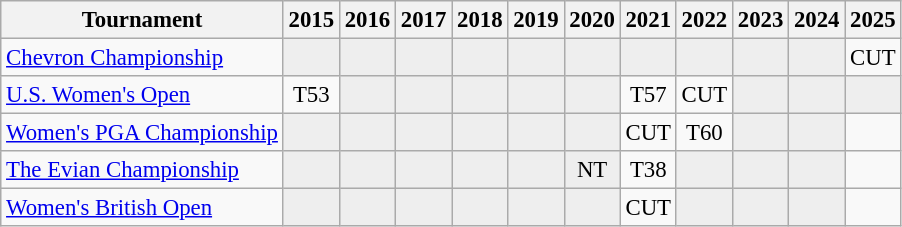<table class="wikitable" style="font-size:95%;text-align:center;">
<tr>
<th>Tournament</th>
<th>2015</th>
<th>2016</th>
<th>2017</th>
<th>2018</th>
<th>2019</th>
<th>2020</th>
<th>2021</th>
<th>2022</th>
<th>2023</th>
<th>2024</th>
<th>2025</th>
</tr>
<tr>
<td align=left><a href='#'>Chevron Championship</a></td>
<td style="background:#eeeeee;"></td>
<td style="background:#eeeeee;"></td>
<td style="background:#eeeeee;"></td>
<td style="background:#eeeeee;"></td>
<td style="background:#eeeeee;"></td>
<td style="background:#eeeeee;"></td>
<td style="background:#eeeeee;"></td>
<td style="background:#eeeeee;"></td>
<td style="background:#eeeeee;"></td>
<td style="background:#eeeeee;"></td>
<td>CUT</td>
</tr>
<tr>
<td align=left><a href='#'>U.S. Women's Open</a></td>
<td>T53</td>
<td style="background:#eeeeee;"></td>
<td style="background:#eeeeee;"></td>
<td style="background:#eeeeee;"></td>
<td style="background:#eeeeee;"></td>
<td style="background:#eeeeee;"></td>
<td>T57</td>
<td>CUT</td>
<td style="background:#eeeeee;"></td>
<td style="background:#eeeeee;"></td>
<td style="background:#eeeeee;"></td>
</tr>
<tr>
<td align=left><a href='#'>Women's PGA Championship</a></td>
<td style="background:#eeeeee;"></td>
<td style="background:#eeeeee;"></td>
<td style="background:#eeeeee;"></td>
<td style="background:#eeeeee;"></td>
<td style="background:#eeeeee;"></td>
<td style="background:#eeeeee;"></td>
<td>CUT</td>
<td>T60</td>
<td style="background:#eeeeee;"></td>
<td style="background:#eeeeee;"></td>
<td></td>
</tr>
<tr>
<td align=left><a href='#'>The Evian Championship</a></td>
<td style="background:#eeeeee;"></td>
<td style="background:#eeeeee;"></td>
<td style="background:#eeeeee;"></td>
<td style="background:#eeeeee;"></td>
<td style="background:#eeeeee;"></td>
<td style="background:#eeeeee;">NT</td>
<td>T38</td>
<td style="background:#eeeeee;"></td>
<td style="background:#eeeeee;"></td>
<td style="background:#eeeeee;"></td>
<td></td>
</tr>
<tr>
<td align=left><a href='#'>Women's British Open</a></td>
<td style="background:#eeeeee;"></td>
<td style="background:#eeeeee;"></td>
<td style="background:#eeeeee;"></td>
<td style="background:#eeeeee;"></td>
<td style="background:#eeeeee;"></td>
<td style="background:#eeeeee;"></td>
<td>CUT</td>
<td style="background:#eeeeee;"></td>
<td style="background:#eeeeee;"></td>
<td style="background:#eeeeee;"></td>
<td></td>
</tr>
</table>
